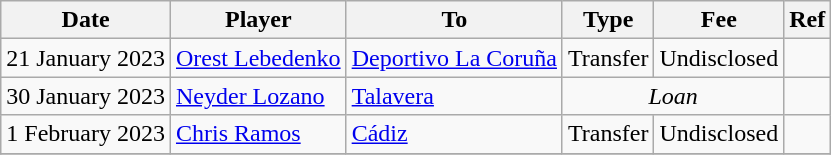<table class="wikitable">
<tr>
<th>Date</th>
<th>Player</th>
<th>To</th>
<th>Type</th>
<th>Fee</th>
<th>Ref</th>
</tr>
<tr>
<td>21 January 2023</td>
<td> <a href='#'>Orest Lebedenko</a></td>
<td><a href='#'>Deportivo La Coruña</a></td>
<td align=center>Transfer</td>
<td align=center>Undisclosed</td>
<td align=center></td>
</tr>
<tr>
<td>30 January 2023</td>
<td> <a href='#'>Neyder Lozano</a></td>
<td><a href='#'>Talavera</a></td>
<td colspan=2 align=center><em>Loan</em></td>
<td align=center></td>
</tr>
<tr>
<td>1 February 2023</td>
<td> <a href='#'>Chris Ramos</a></td>
<td><a href='#'>Cádiz</a></td>
<td align=center>Transfer</td>
<td align=center>Undisclosed</td>
<td align=center></td>
</tr>
<tr>
</tr>
</table>
